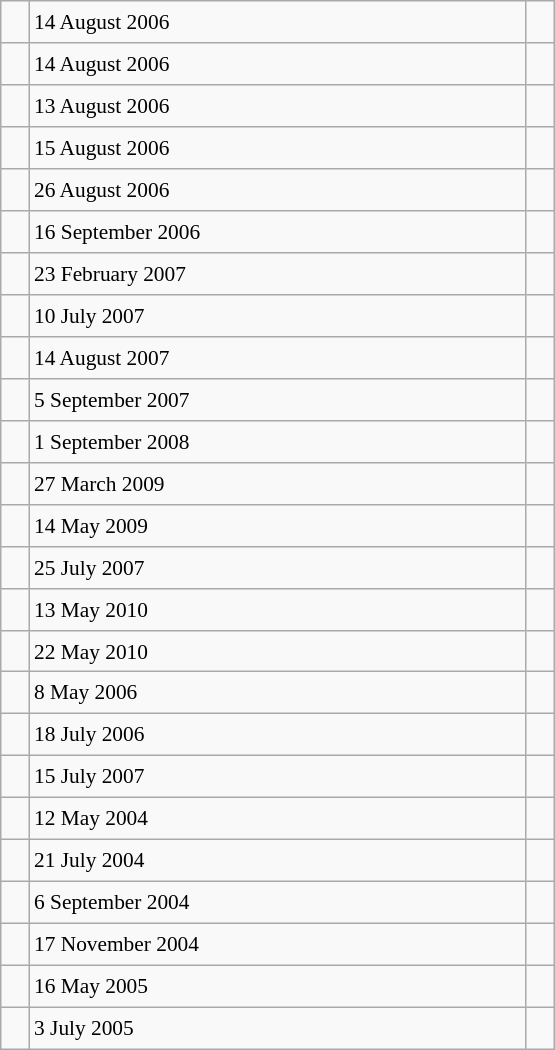<table class="wikitable" style="font-size: 89%; float: left; width: 26em; margin-right: 1em; height: 700px">
<tr>
<td></td>
<td>14 August 2006</td>
<td></td>
</tr>
<tr>
<td></td>
<td>14 August 2006</td>
<td></td>
</tr>
<tr>
<td></td>
<td>13 August 2006</td>
<td></td>
</tr>
<tr>
<td></td>
<td>15 August 2006</td>
<td></td>
</tr>
<tr>
<td></td>
<td>26 August 2006</td>
<td></td>
</tr>
<tr>
<td></td>
<td>16 September 2006</td>
<td></td>
</tr>
<tr>
<td></td>
<td>23 February 2007</td>
<td></td>
</tr>
<tr>
<td></td>
<td>10 July 2007</td>
<td></td>
</tr>
<tr>
<td></td>
<td>14 August 2007</td>
<td></td>
</tr>
<tr>
<td></td>
<td>5 September 2007</td>
<td></td>
</tr>
<tr>
<td></td>
<td>1 September 2008</td>
<td></td>
</tr>
<tr>
<td></td>
<td>27 March 2009</td>
<td></td>
</tr>
<tr>
<td></td>
<td>14 May 2009</td>
<td></td>
</tr>
<tr>
<td></td>
<td>25 July 2007</td>
<td></td>
</tr>
<tr>
<td></td>
<td>13 May 2010</td>
<td></td>
</tr>
<tr>
<td></td>
<td>22 May 2010</td>
<td></td>
</tr>
<tr>
<td></td>
<td>8 May 2006</td>
<td></td>
</tr>
<tr>
<td></td>
<td>18 July 2006</td>
<td></td>
</tr>
<tr>
<td></td>
<td>15 July 2007</td>
<td></td>
</tr>
<tr>
<td></td>
<td>12 May 2004</td>
<td></td>
</tr>
<tr>
<td></td>
<td>21 July 2004</td>
<td></td>
</tr>
<tr>
<td></td>
<td>6 September 2004</td>
<td></td>
</tr>
<tr>
<td></td>
<td>17 November 2004</td>
<td></td>
</tr>
<tr>
<td></td>
<td>16 May 2005</td>
<td></td>
</tr>
<tr>
<td></td>
<td>3 July 2005</td>
<td></td>
</tr>
</table>
